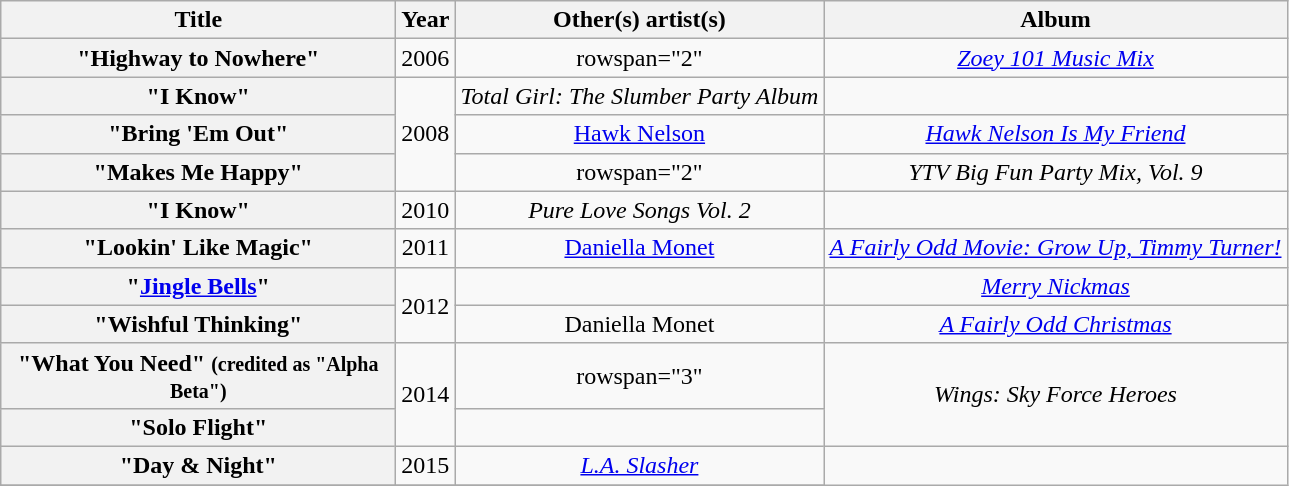<table class="wikitable plainrowheaders" style="text-align:center;" border="1">
<tr>
<th scope="col" style="width:16em;">Title</th>
<th scope="col">Year</th>
<th scope="col">Other(s) artist(s)</th>
<th scope="col">Album</th>
</tr>
<tr>
<th scope="row">"Highway to Nowhere"</th>
<td>2006</td>
<td>rowspan="2" </td>
<td><em><a href='#'>Zoey 101 Music Mix</a></em></td>
</tr>
<tr>
<th scope="row">"I Know"</th>
<td rowspan="3">2008</td>
<td><em>Total Girl: The Slumber Party Album</em></td>
</tr>
<tr>
<th scope="row">"Bring 'Em Out"</th>
<td><a href='#'>Hawk Nelson</a></td>
<td><em><a href='#'>Hawk Nelson Is My Friend</a></em></td>
</tr>
<tr>
<th scope="row">"Makes Me Happy"</th>
<td>rowspan="2" </td>
<td><em>YTV Big Fun Party Mix, Vol. 9</em></td>
</tr>
<tr>
<th scope="row">"I Know"</th>
<td>2010</td>
<td><em>Pure Love Songs Vol. 2</em></td>
</tr>
<tr>
<th scope="row">"Lookin' Like Magic"</th>
<td>2011</td>
<td><a href='#'>Daniella Monet</a></td>
<td><em><a href='#'>A Fairly Odd Movie: Grow Up, Timmy Turner!</a></em></td>
</tr>
<tr>
<th scope="row">"<a href='#'>Jingle Bells</a>"</th>
<td rowspan="2">2012</td>
<td></td>
<td><em><a href='#'>Merry Nickmas</a></em></td>
</tr>
<tr>
<th scope="row">"Wishful Thinking"</th>
<td>Daniella Monet</td>
<td><em><a href='#'>A Fairly Odd Christmas</a></em></td>
</tr>
<tr>
<th scope="row">"What You Need" <small>(credited as "Alpha Beta")</small></th>
<td rowspan="2">2014</td>
<td>rowspan="3" </td>
<td rowspan="2"><em>Wings: Sky Force Heroes</em></td>
</tr>
<tr>
<th scope="row">"Solo Flight"</th>
</tr>
<tr>
<th scope="row">"Day & Night"</th>
<td>2015</td>
<td><em><a href='#'>L.A. Slasher</a></em></td>
</tr>
<tr>
</tr>
</table>
